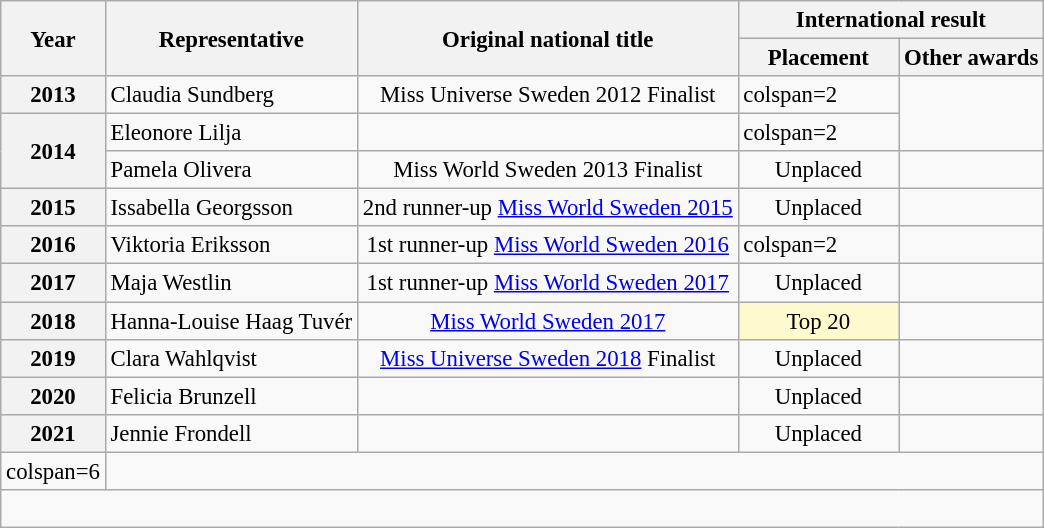<table class="wikitable" style="font-size:95%;">
<tr>
<th rowspan=2>Year</th>
<th rowspan=2>Representative</th>
<th rowspan=2>Original national title</th>
<th colspan=2>International result</th>
</tr>
<tr>
<th width=100px>Placement</th>
<th>Other awards</th>
</tr>
<tr>
<th>2013</th>
<td>Claudia Sundberg</td>
<td align=center>Miss Universe Sweden 2012 Finalist</td>
<td>colspan=2 </td>
</tr>
<tr>
<th rowspan=2>2014</th>
<td>Eleonore Lilja</td>
<td align=center></td>
<td>colspan=2 </td>
</tr>
<tr>
<td>Pamela Olivera</td>
<td align=center>Miss World Sweden 2013 Finalist</td>
<td align=center>Unplaced</td>
<td></td>
</tr>
<tr>
<th>2015</th>
<td>Issabella Georgsson</td>
<td align=center>2nd runner-up <a href='#'>Miss World Sweden 2015</a></td>
<td align=center>Unplaced</td>
<td></td>
</tr>
<tr>
<th>2016</th>
<td>Viktoria Eriksson</td>
<td align=center>1st runner-up <a href='#'>Miss World Sweden 2016</a></td>
<td>colspan=2 </td>
</tr>
<tr>
<th>2017</th>
<td>Maja Westlin</td>
<td align=center>1st runner-up <a href='#'>Miss World Sweden 2017</a></td>
<td align=center>Unplaced</td>
<td></td>
</tr>
<tr>
<th>2018</th>
<td>Hanna-Louise Haag Tuvér</td>
<td align=center><a href='#'>Miss World Sweden 2017</a></td>
<td bgcolor=#FFFACD align=center>Top 20</td>
<td></td>
</tr>
<tr>
<th>2019</th>
<td>Clara Wahlqvist</td>
<td align=center><a href='#'>Miss Universe Sweden 2018</a> Finalist</td>
<td align=center>Unplaced</td>
<td></td>
</tr>
<tr>
<th>2020</th>
<td>Felicia Brunzell</td>
<td></td>
<td align=center>Unplaced</td>
<td></td>
</tr>
<tr>
<th>2021</th>
<td>Jennie Frondell</td>
<td></td>
<td align=center>Unplaced</td>
<td></td>
</tr>
<tr>
<td>colspan=6 </td>
</tr>
<tr>
<td colspan="6"><br></td>
</tr>
</table>
